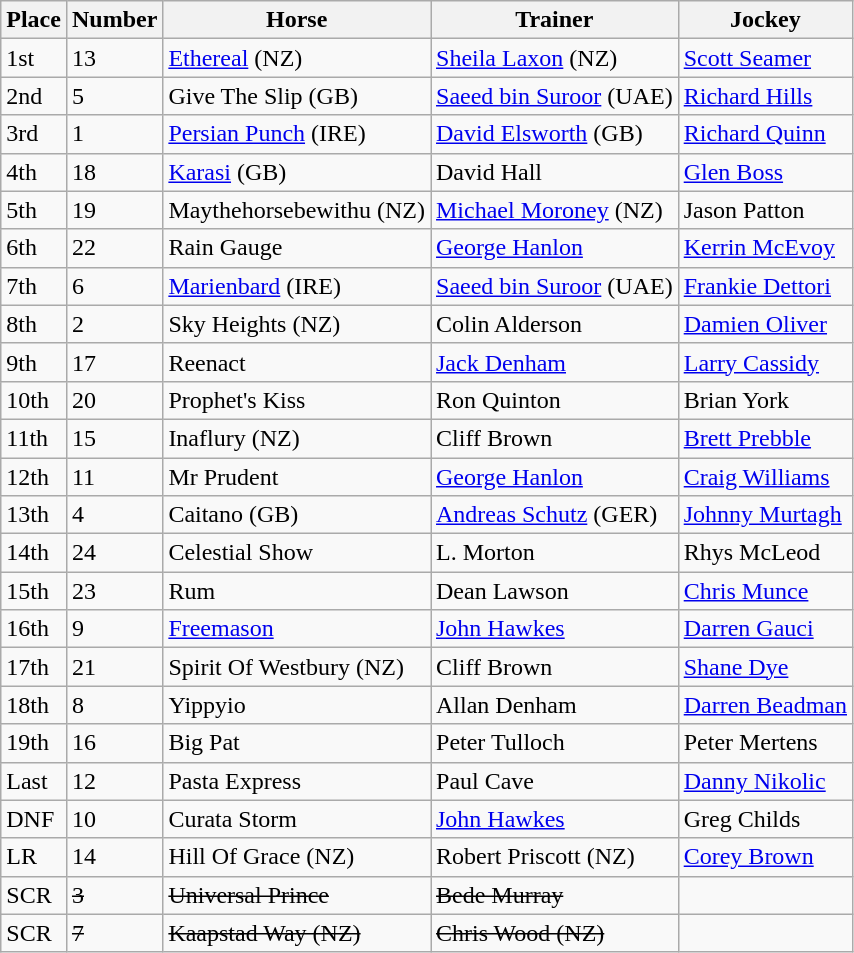<table class="wikitable sortable">
<tr>
<th>Place</th>
<th>Number</th>
<th>Horse</th>
<th>Trainer</th>
<th>Jockey</th>
</tr>
<tr>
<td>1st</td>
<td>13</td>
<td><a href='#'>Ethereal</a> (NZ)</td>
<td><a href='#'>Sheila Laxon</a> (NZ)</td>
<td><a href='#'>Scott Seamer</a></td>
</tr>
<tr>
<td>2nd</td>
<td>5</td>
<td>Give The Slip (GB)</td>
<td><a href='#'>Saeed bin Suroor</a> (UAE)</td>
<td><a href='#'>Richard Hills</a></td>
</tr>
<tr>
<td>3rd</td>
<td>1</td>
<td><a href='#'>Persian Punch</a> (IRE)</td>
<td><a href='#'>David Elsworth</a> (GB)</td>
<td><a href='#'>Richard Quinn</a></td>
</tr>
<tr>
<td>4th</td>
<td>18</td>
<td><a href='#'>Karasi</a> (GB)</td>
<td>David Hall</td>
<td><a href='#'>Glen Boss</a></td>
</tr>
<tr>
<td>5th</td>
<td>19</td>
<td>Maythehorsebewithu (NZ)</td>
<td><a href='#'>Michael Moroney</a> (NZ)</td>
<td>Jason Patton</td>
</tr>
<tr>
<td>6th</td>
<td>22</td>
<td>Rain Gauge</td>
<td><a href='#'>George Hanlon</a></td>
<td><a href='#'>Kerrin McEvoy</a></td>
</tr>
<tr>
<td>7th</td>
<td>6</td>
<td><a href='#'>Marienbard</a> (IRE)</td>
<td><a href='#'>Saeed bin Suroor</a> (UAE)</td>
<td><a href='#'>Frankie Dettori</a></td>
</tr>
<tr>
<td>8th</td>
<td>2</td>
<td>Sky Heights (NZ)</td>
<td>Colin Alderson</td>
<td><a href='#'>Damien Oliver</a></td>
</tr>
<tr>
<td>9th</td>
<td>17</td>
<td>Reenact</td>
<td><a href='#'>Jack Denham</a></td>
<td><a href='#'>Larry Cassidy</a></td>
</tr>
<tr>
<td>10th</td>
<td>20</td>
<td>Prophet's Kiss</td>
<td>Ron Quinton</td>
<td>Brian York</td>
</tr>
<tr>
<td>11th</td>
<td>15</td>
<td>Inaflury (NZ)</td>
<td>Cliff Brown</td>
<td><a href='#'>Brett Prebble</a></td>
</tr>
<tr>
<td>12th</td>
<td>11</td>
<td>Mr Prudent</td>
<td><a href='#'>George Hanlon</a></td>
<td><a href='#'>Craig Williams</a></td>
</tr>
<tr>
<td>13th</td>
<td>4</td>
<td>Caitano (GB)</td>
<td><a href='#'>Andreas Schutz</a> (GER)</td>
<td><a href='#'>Johnny Murtagh</a></td>
</tr>
<tr>
<td>14th</td>
<td>24</td>
<td>Celestial Show</td>
<td>L. Morton</td>
<td>Rhys McLeod</td>
</tr>
<tr>
<td>15th</td>
<td>23</td>
<td>Rum</td>
<td>Dean Lawson</td>
<td><a href='#'>Chris Munce</a></td>
</tr>
<tr>
<td>16th</td>
<td>9</td>
<td><a href='#'>Freemason</a></td>
<td><a href='#'>John Hawkes</a></td>
<td><a href='#'>Darren Gauci</a></td>
</tr>
<tr>
<td>17th</td>
<td>21</td>
<td>Spirit Of Westbury (NZ)</td>
<td>Cliff Brown</td>
<td><a href='#'>Shane Dye</a></td>
</tr>
<tr>
<td>18th</td>
<td>8</td>
<td>Yippyio</td>
<td>Allan Denham</td>
<td><a href='#'>Darren Beadman</a></td>
</tr>
<tr>
<td>19th</td>
<td>16</td>
<td>Big Pat</td>
<td>Peter Tulloch</td>
<td>Peter Mertens</td>
</tr>
<tr>
<td>Last</td>
<td>12</td>
<td>Pasta Express</td>
<td>Paul Cave</td>
<td><a href='#'>Danny Nikolic</a></td>
</tr>
<tr>
<td>DNF</td>
<td>10</td>
<td>Curata Storm</td>
<td><a href='#'>John Hawkes</a></td>
<td>Greg Childs</td>
</tr>
<tr>
<td>LR</td>
<td>14</td>
<td>Hill Of Grace (NZ)</td>
<td>Robert Priscott (NZ)</td>
<td><a href='#'>Corey Brown</a></td>
</tr>
<tr>
<td>SCR</td>
<td><s>3</s></td>
<td><s>Universal Prince</s></td>
<td><s>Bede Murray</s></td>
<td></td>
</tr>
<tr>
<td>SCR</td>
<td><s>7</s></td>
<td><s>Kaapstad Way (NZ)</s></td>
<td><s>Chris Wood (NZ)</s></td>
<td></td>
</tr>
</table>
